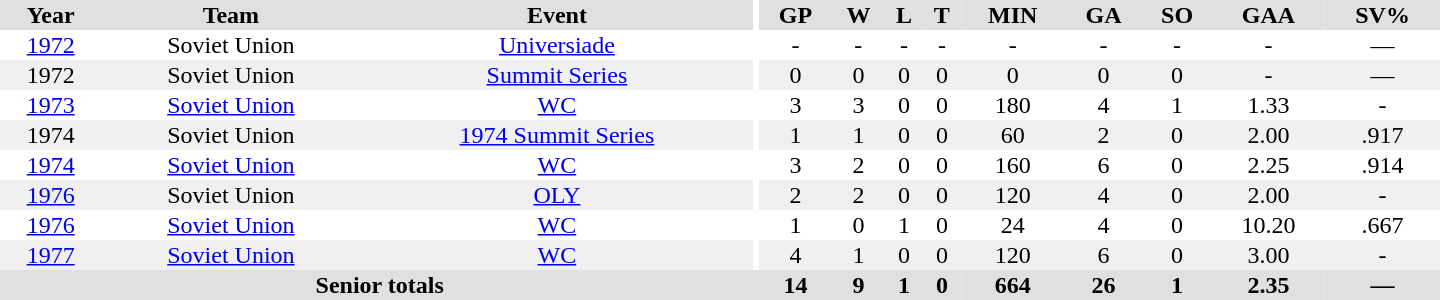<table border="0" cellpadding="1" cellspacing="0" ID="Table3" style="text-align:center; width:60em">
<tr ALIGN="center" bgcolor="#e0e0e0">
<th>Year</th>
<th>Team</th>
<th>Event</th>
<th rowspan="99" bgcolor="#ffffff"></th>
<th>GP</th>
<th>W</th>
<th>L</th>
<th>T</th>
<th>MIN</th>
<th>GA</th>
<th>SO</th>
<th>GAA</th>
<th>SV%</th>
</tr>
<tr>
<td><a href='#'>1972</a></td>
<td>Soviet Union</td>
<td><a href='#'>Universiade</a></td>
<td>-</td>
<td>-</td>
<td>-</td>
<td>-</td>
<td>-</td>
<td>-</td>
<td>-</td>
<td>-</td>
<td>—</td>
</tr>
<tr bgcolor="#f0f0f0">
<td>1972</td>
<td>Soviet Union</td>
<td><a href='#'>Summit Series</a></td>
<td>0</td>
<td>0</td>
<td>0</td>
<td>0</td>
<td>0</td>
<td>0</td>
<td>0</td>
<td>-</td>
<td>—</td>
</tr>
<tr>
<td><a href='#'>1973</a></td>
<td><a href='#'>Soviet Union</a></td>
<td><a href='#'>WC</a></td>
<td>3</td>
<td>3</td>
<td>0</td>
<td>0</td>
<td>180</td>
<td>4</td>
<td>1</td>
<td>1.33</td>
<td>-</td>
</tr>
<tr bgcolor="#f0f0f0">
<td>1974</td>
<td>Soviet Union</td>
<td><a href='#'>1974 Summit Series</a></td>
<td>1</td>
<td>1</td>
<td>0</td>
<td>0</td>
<td>60</td>
<td>2</td>
<td>0</td>
<td>2.00</td>
<td>.917</td>
</tr>
<tr>
<td><a href='#'>1974</a></td>
<td><a href='#'>Soviet Union</a></td>
<td><a href='#'>WC</a></td>
<td>3</td>
<td>2</td>
<td>0</td>
<td>0</td>
<td>160</td>
<td>6</td>
<td>0</td>
<td>2.25</td>
<td>.914</td>
</tr>
<tr bgcolor="#f0f0f0">
<td><a href='#'>1976</a></td>
<td>Soviet Union</td>
<td><a href='#'>OLY</a></td>
<td>2</td>
<td>2</td>
<td>0</td>
<td>0</td>
<td>120</td>
<td>4</td>
<td>0</td>
<td>2.00</td>
<td>-</td>
</tr>
<tr>
<td><a href='#'>1976</a></td>
<td><a href='#'>Soviet Union</a></td>
<td><a href='#'>WC</a></td>
<td>1</td>
<td>0</td>
<td>1</td>
<td>0</td>
<td>24</td>
<td>4</td>
<td>0</td>
<td>10.20</td>
<td>.667</td>
</tr>
<tr bgcolor="#f0f0f0">
<td><a href='#'>1977</a></td>
<td><a href='#'>Soviet Union</a></td>
<td><a href='#'>WC</a></td>
<td>4</td>
<td>1</td>
<td>0</td>
<td>0</td>
<td>120</td>
<td>6</td>
<td>0</td>
<td>3.00</td>
<td>-</td>
</tr>
<tr bgcolor="#e0e0e0">
<th colspan=4>Senior totals</th>
<th>14</th>
<th>9</th>
<th>1</th>
<th>0</th>
<th>664</th>
<th>26</th>
<th>1</th>
<th>2.35</th>
<th>—</th>
</tr>
</table>
